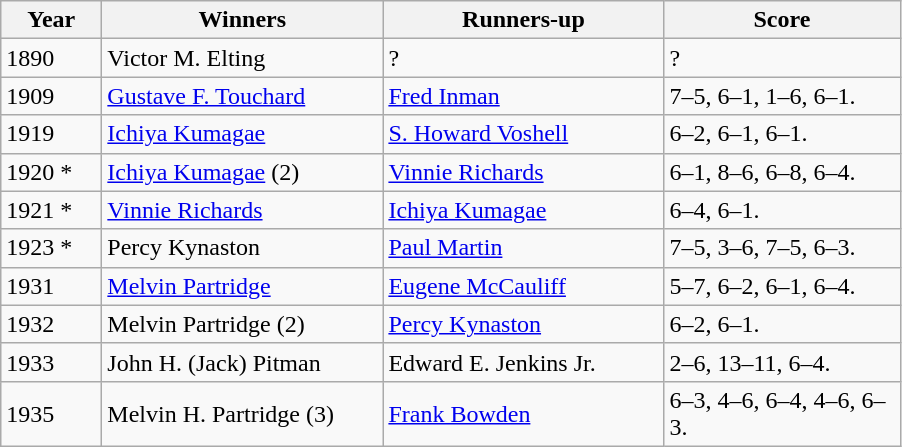<table class="wikitable sortable">
<tr>
<th style="width:60px;">Year</th>
<th style="width:180px;">Winners</th>
<th style="width:180px;">Runners-up</th>
<th style="width:150px;">Score</th>
</tr>
<tr>
<td>1890</td>
<td> Victor M. Elting</td>
<td>?</td>
<td>?</td>
</tr>
<tr>
<td>1909</td>
<td> <a href='#'>Gustave F. Touchard</a></td>
<td> <a href='#'>Fred Inman</a></td>
<td>7–5, 6–1, 1–6, 6–1.</td>
</tr>
<tr>
<td>1919</td>
<td> <a href='#'>Ichiya Kumagae</a></td>
<td> <a href='#'>S. Howard Voshell</a></td>
<td>6–2, 6–1, 6–1.</td>
</tr>
<tr>
<td>1920 *</td>
<td> <a href='#'>Ichiya Kumagae</a> (2)</td>
<td> <a href='#'>Vinnie Richards</a></td>
<td>6–1, 8–6, 6–8, 6–4.</td>
</tr>
<tr>
<td>1921 *</td>
<td> <a href='#'>Vinnie Richards</a></td>
<td> <a href='#'>Ichiya Kumagae</a></td>
<td>6–4, 6–1.</td>
</tr>
<tr>
<td>1923 *</td>
<td> Percy Kynaston</td>
<td> <a href='#'>Paul Martin</a></td>
<td>7–5, 3–6, 7–5, 6–3.</td>
</tr>
<tr>
<td>1931</td>
<td> <a href='#'>Melvin Partridge</a></td>
<td> <a href='#'>Eugene McCauliff</a></td>
<td>5–7, 6–2, 6–1, 6–4.</td>
</tr>
<tr>
<td>1932</td>
<td> Melvin Partridge (2)</td>
<td> <a href='#'>Percy Kynaston</a></td>
<td>6–2, 6–1.</td>
</tr>
<tr>
<td>1933</td>
<td> John H. (Jack) Pitman</td>
<td> Edward E. Jenkins Jr.</td>
<td>2–6, 13–11, 6–4.</td>
</tr>
<tr>
<td>1935</td>
<td> Melvin H. Partridge (3)</td>
<td> <a href='#'>Frank Bowden</a></td>
<td>6–3, 4–6, 6–4, 4–6, 6–3.</td>
</tr>
</table>
